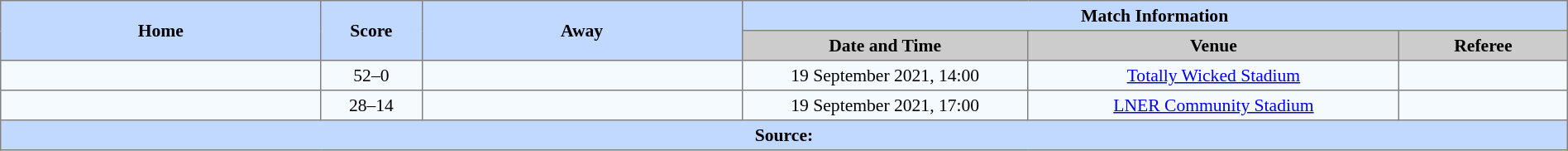<table border="1" style="border-collapse:collapse; font-size:90%; text-align:center;" cellpadding="3" cellspacing="0" width="100%">
<tr style="background:#C1D8ff;">
<th rowspan="2" scope="col" width="19%">Home</th>
<th rowspan="2" scope="col" width="6%">Score</th>
<th rowspan="2" scope="col" width="19%">Away</th>
<th colspan="3">Match Information</th>
</tr>
<tr style="background:#CCCCCC;">
<th scope="col" width="17%">Date and Time</th>
<th scope="col" width="22%">Venue</th>
<th scope="col" width="10%">Referee</th>
</tr>
<tr style="background:#F5FAFF;">
<td></td>
<td>52–0</td>
<td></td>
<td>19 September 2021, 14:00</td>
<td><a href='#'>Totally Wicked Stadium</a></td>
<td></td>
</tr>
<tr style="background:#F5FAFF;">
<td></td>
<td>28–14</td>
<td></td>
<td>19 September 2021, 17:00</td>
<td><a href='#'>LNER Community Stadium</a></td>
<td></td>
</tr>
<tr style="background:#c1d8ff;">
<th colspan="6">Source:</th>
</tr>
</table>
